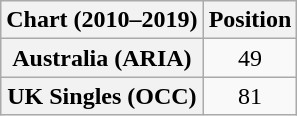<table class="wikitable sortable plainrowheaders" style="text-align:center">
<tr>
<th scope="col">Chart (2010–2019)</th>
<th scope="col">Position</th>
</tr>
<tr>
<th scope="row">Australia (ARIA)</th>
<td>49</td>
</tr>
<tr>
<th scope="row">UK Singles (OCC)</th>
<td>81</td>
</tr>
</table>
